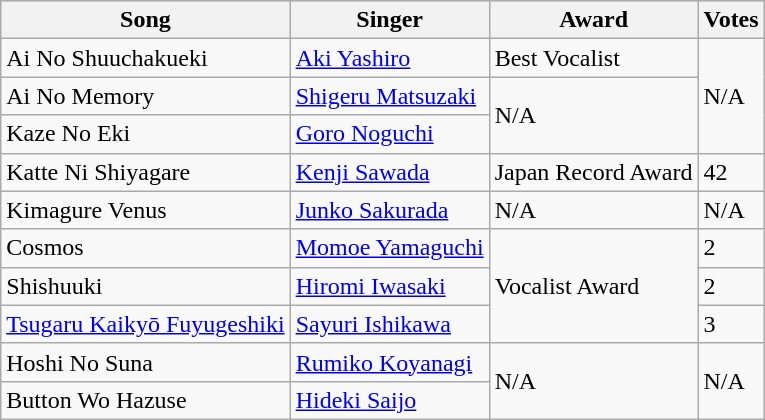<table class="wikitable">
<tr>
<th>Song</th>
<th>Singer</th>
<th>Award</th>
<th>Votes</th>
</tr>
<tr>
<td>Ai No Shuuchakueki</td>
<td><a href='#'>Aki Yashiro</a></td>
<td>Best Vocalist</td>
<td rowspan=3>N/A</td>
</tr>
<tr>
<td>Ai No Memory</td>
<td><a href='#'>Shigeru Matsuzaki</a></td>
<td rowspan=2>N/A</td>
</tr>
<tr>
<td>Kaze No Eki</td>
<td><a href='#'>Goro Noguchi</a></td>
</tr>
<tr>
<td>Katte Ni Shiyagare</td>
<td><a href='#'>Kenji Sawada</a></td>
<td>Japan Record Award</td>
<td>42</td>
</tr>
<tr>
<td>Kimagure Venus</td>
<td><a href='#'>Junko Sakurada</a></td>
<td>N/A</td>
<td>N/A</td>
</tr>
<tr>
<td>Cosmos</td>
<td><a href='#'>Momoe Yamaguchi</a></td>
<td rowspan=3>Vocalist Award</td>
<td>2</td>
</tr>
<tr>
<td>Shishuuki</td>
<td><a href='#'>Hiromi Iwasaki</a></td>
<td>2</td>
</tr>
<tr>
<td><a href='#'>Tsugaru Kaikyō Fuyugeshiki</a></td>
<td><a href='#'>Sayuri Ishikawa</a></td>
<td>3</td>
</tr>
<tr>
<td>Hoshi No Suna</td>
<td><a href='#'>Rumiko Koyanagi</a></td>
<td rowspan=2>N/A</td>
<td rowspan=2>N/A</td>
</tr>
<tr>
<td>Button Wo Hazuse</td>
<td><a href='#'>Hideki Saijo</a></td>
</tr>
</table>
